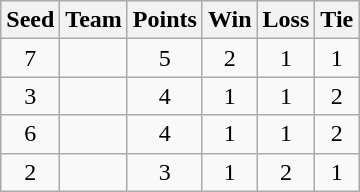<table class=wikitable style=text-align:center>
<tr>
<th>Seed</th>
<th>Team</th>
<th>Points</th>
<th>Win</th>
<th>Loss</th>
<th>Tie</th>
</tr>
<tr>
<td>7</td>
<td align=left></td>
<td>5</td>
<td>2</td>
<td>1</td>
<td>1</td>
</tr>
<tr>
<td>3</td>
<td align=left></td>
<td>4</td>
<td>1</td>
<td>1</td>
<td>2</td>
</tr>
<tr>
<td>6</td>
<td align=left></td>
<td>4</td>
<td>1</td>
<td>1</td>
<td>2</td>
</tr>
<tr>
<td>2</td>
<td align=left></td>
<td>3</td>
<td>1</td>
<td>2</td>
<td>1</td>
</tr>
</table>
